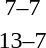<table style="text-align:center">
<tr>
<th width=200></th>
<th width=100></th>
<th width=200></th>
</tr>
<tr>
<td align=right><strong></strong></td>
<td>7–7</td>
<td align=left><strong></strong></td>
</tr>
<tr>
<td align=right><strong></strong></td>
<td>13–7</td>
<td align=left></td>
</tr>
</table>
